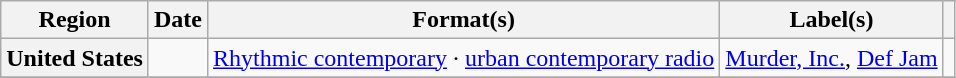<table class="wikitable plainrowheaders" style="text-align:left">
<tr>
<th scope="col">Region</th>
<th scope="col">Date</th>
<th scope="col">Format(s)</th>
<th scope="col">Label(s)</th>
<th scope="col"></th>
</tr>
<tr>
<th scope="row">United States</th>
<td></td>
<td><a href='#'>Rhythmic contemporary</a> · <a href='#'>urban contemporary radio</a></td>
<td><a href='#'>Murder, Inc.</a>, <a href='#'>Def Jam</a></td>
<td></td>
</tr>
<tr>
</tr>
</table>
